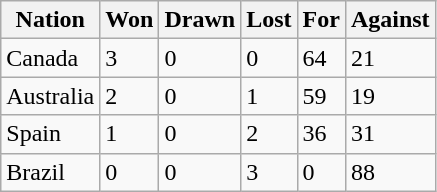<table class="wikitable">
<tr>
<th>Nation</th>
<th>Won</th>
<th>Drawn</th>
<th>Lost</th>
<th>For</th>
<th>Against</th>
</tr>
<tr>
<td>Canada</td>
<td>3</td>
<td>0</td>
<td>0</td>
<td>64</td>
<td>21</td>
</tr>
<tr>
<td>Australia</td>
<td>2</td>
<td>0</td>
<td>1</td>
<td>59</td>
<td>19</td>
</tr>
<tr>
<td>Spain</td>
<td>1</td>
<td>0</td>
<td>2</td>
<td>36</td>
<td>31</td>
</tr>
<tr>
<td>Brazil</td>
<td>0</td>
<td>0</td>
<td>3</td>
<td>0</td>
<td>88</td>
</tr>
</table>
